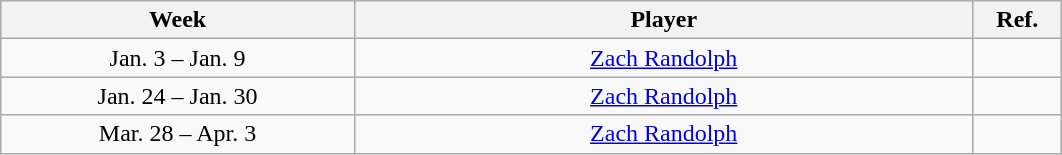<table class="wikitable sortable">
<tr>
<th width=20%>Week</th>
<th width=35%>Player</th>
<th style="width:5%;" class="unsortable">Ref.</th>
</tr>
<tr style="text-align:center;">
<td>Jan. 3 – Jan. 9</td>
<td><a href='#'>Zach Randolph</a></td>
<td></td>
</tr>
<tr style="text-align:center;">
<td>Jan. 24 – Jan. 30</td>
<td><a href='#'>Zach Randolph</a></td>
<td></td>
</tr>
<tr style="text-align:center;">
<td>Mar. 28 – Apr. 3</td>
<td><a href='#'>Zach Randolph</a></td>
<td></td>
</tr>
</table>
